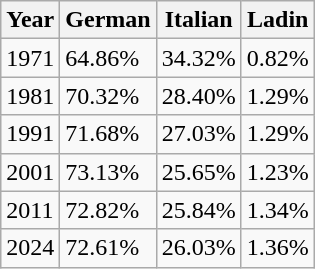<table class="wikitable">
<tr>
<th>Year</th>
<th>German</th>
<th>Italian</th>
<th>Ladin</th>
</tr>
<tr>
<td>1971</td>
<td>64.86%</td>
<td>34.32%</td>
<td>0.82%</td>
</tr>
<tr>
<td>1981</td>
<td>70.32%</td>
<td>28.40%</td>
<td>1.29%</td>
</tr>
<tr>
<td>1991</td>
<td>71.68%</td>
<td>27.03%</td>
<td>1.29%</td>
</tr>
<tr>
<td>2001</td>
<td>73.13%</td>
<td>25.65%</td>
<td>1.23%</td>
</tr>
<tr>
<td>2011</td>
<td>72.82%</td>
<td>25.84%</td>
<td>1.34%</td>
</tr>
<tr>
<td>2024</td>
<td>72.61%</td>
<td>26.03%</td>
<td>1.36%</td>
</tr>
</table>
